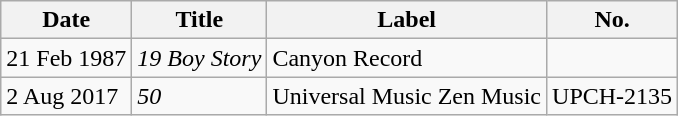<table class="wikitable">
<tr>
<th>Date</th>
<th>Title</th>
<th>Label</th>
<th>No.</th>
</tr>
<tr>
<td>21 Feb 1987</td>
<td><em>19 Boy Story</em></td>
<td>Canyon Record</td>
<td></td>
</tr>
<tr>
<td>2 Aug 2017</td>
<td><em>50</em></td>
<td>Universal Music Zen Music</td>
<td>UPCH-2135</td>
</tr>
</table>
